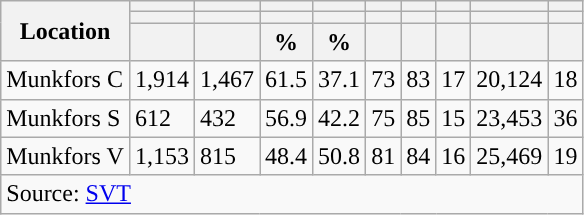<table role="presentation" class="wikitable sortable mw-collapsible">
<tr>
<th rowspan="3">Location</th>
<th></th>
<th></th>
<th></th>
<th></th>
<th></th>
<th></th>
<th></th>
<th></th>
<th></th>
</tr>
<tr>
<th></th>
<th></th>
<th style="background:"></th>
<th style="background:"></th>
<th></th>
<th></th>
<th></th>
<th></th>
<th></th>
</tr>
<tr>
<th data-sort-type="number"></th>
<th data-sort-type="number"></th>
<th data-sort-type="number">%</th>
<th data-sort-type="number">%</th>
<th data-sort-type="number"></th>
<th data-sort-type="number"></th>
<th data-sort-type="number"></th>
<th data-sort-type="number"></th>
<th data-sort-type="number"></th>
</tr>
<tr>
<td align="left">Munkfors C</td>
<td>1,914</td>
<td>1,467</td>
<td>61.5</td>
<td>37.1</td>
<td>73</td>
<td>83</td>
<td>17</td>
<td>20,124</td>
<td>18</td>
</tr>
<tr>
<td align="left">Munkfors S</td>
<td>612</td>
<td>432</td>
<td>56.9</td>
<td>42.2</td>
<td>75</td>
<td>85</td>
<td>15</td>
<td>23,453</td>
<td>36</td>
</tr>
<tr>
<td align="left">Munkfors V</td>
<td>1,153</td>
<td>815</td>
<td>48.4</td>
<td>50.8</td>
<td>81</td>
<td>84</td>
<td>16</td>
<td>25,469</td>
<td>19</td>
</tr>
<tr>
<td colspan="10" align="left">Source: <a href='#'>SVT</a></td>
</tr>
</table>
